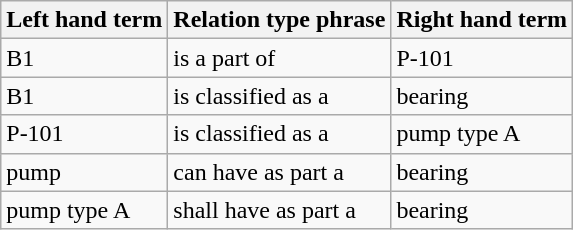<table class="wikitable">
<tr>
<th>Left hand term</th>
<th>Relation type phrase</th>
<th>Right hand term</th>
</tr>
<tr>
<td>B1</td>
<td>is a part of</td>
<td>P-101</td>
</tr>
<tr>
<td>B1</td>
<td>is classified as a</td>
<td>bearing</td>
</tr>
<tr>
<td>P-101</td>
<td>is classified as a</td>
<td>pump type A</td>
</tr>
<tr>
<td>pump</td>
<td>can have as part a</td>
<td>bearing</td>
</tr>
<tr>
<td>pump type A</td>
<td>shall have as part a</td>
<td>bearing</td>
</tr>
</table>
